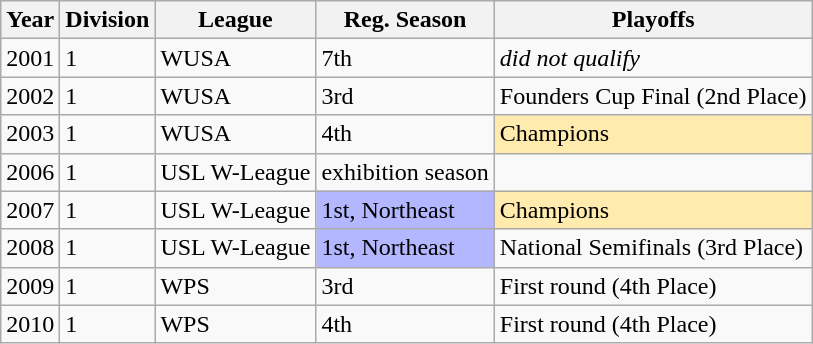<table class="wikitable">
<tr>
<th>Year</th>
<th>Division</th>
<th>League</th>
<th>Reg. Season</th>
<th>Playoffs</th>
</tr>
<tr>
<td>2001</td>
<td>1</td>
<td>WUSA</td>
<td>7th</td>
<td><em>did not qualify</em></td>
</tr>
<tr>
<td>2002</td>
<td>1</td>
<td>WUSA</td>
<td>3rd</td>
<td>Founders Cup Final (2nd Place)</td>
</tr>
<tr>
<td>2003</td>
<td>1</td>
<td>WUSA</td>
<td>4th</td>
<td style="background:#ffebad;">Champions</td>
</tr>
<tr>
<td>2006</td>
<td>1</td>
<td>USL W-League</td>
<td>exhibition season</td>
<td></td>
</tr>
<tr>
<td>2007</td>
<td>1</td>
<td>USL W-League</td>
<td style="background:#b3b7ff;">1st, Northeast</td>
<td style="background:#ffebad;">Champions</td>
</tr>
<tr>
<td>2008</td>
<td>1</td>
<td>USL W-League</td>
<td style="background:#b3b7ff;">1st, Northeast</td>
<td>National Semifinals (3rd Place)</td>
</tr>
<tr>
<td>2009</td>
<td>1</td>
<td>WPS</td>
<td>3rd</td>
<td>First round (4th Place)</td>
</tr>
<tr>
<td>2010</td>
<td>1</td>
<td>WPS</td>
<td>4th</td>
<td>First round (4th Place)</td>
</tr>
</table>
